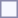<table style="border:1px solid #8888aa; background-color:#f7f8ff; padding:5px; font-size:95%; margin: 0px 12px 12px 0px;">
</table>
